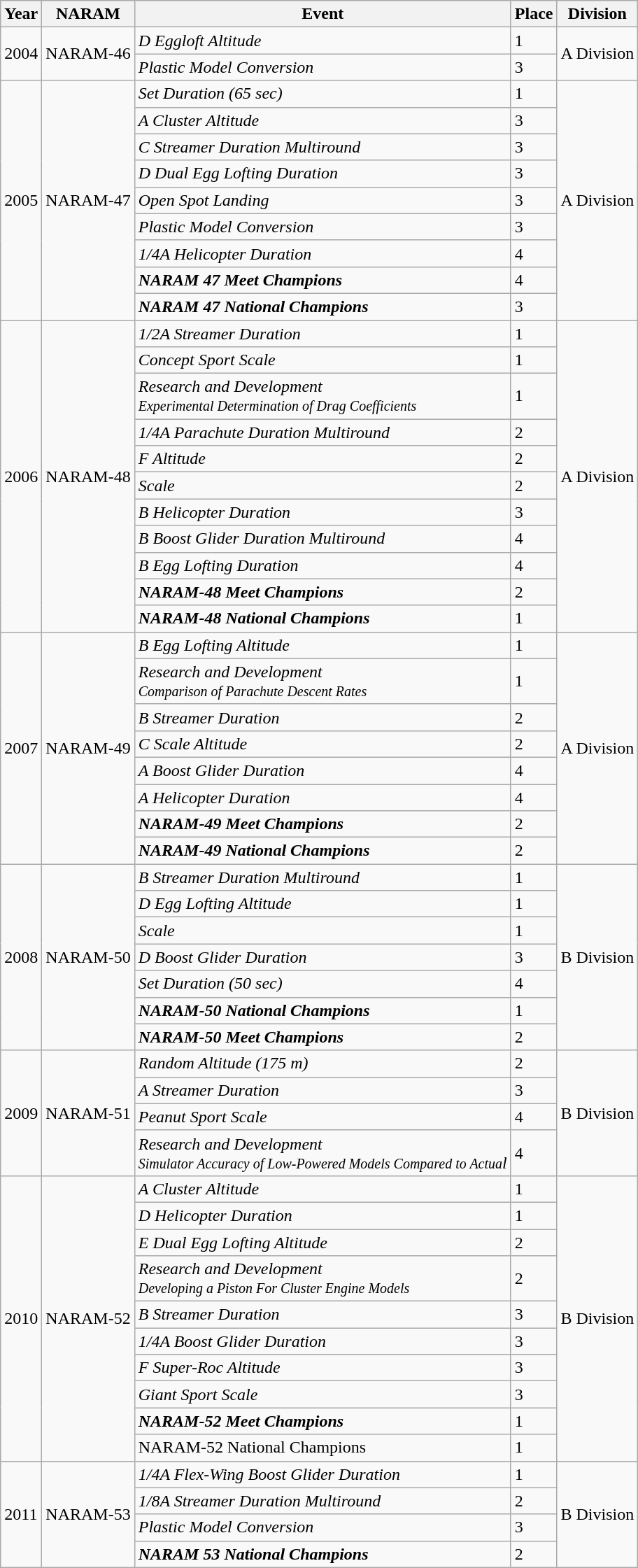<table class="wikitable">
<tr>
<th>Year</th>
<th>NARAM</th>
<th>Event</th>
<th>Place</th>
<th>Division</th>
</tr>
<tr>
<td rowspan="2">2004</td>
<td rowspan="2">NARAM-46</td>
<td><em>D Eggloft Altitude</em></td>
<td>1</td>
<td rowspan="2">A Division</td>
</tr>
<tr>
<td><em>Plastic Model Conversion</em></td>
<td>3</td>
</tr>
<tr>
<td rowspan="9">2005</td>
<td rowspan="9">NARAM-47</td>
<td><em>Set Duration (65 sec)</em></td>
<td>1</td>
<td rowspan="9">A Division</td>
</tr>
<tr>
<td><em>A Cluster Altitude</em></td>
<td>3</td>
</tr>
<tr>
<td><em>C Streamer Duration Multiround</em></td>
<td>3</td>
</tr>
<tr>
<td><em>D Dual Egg Lofting Duration</em></td>
<td>3</td>
</tr>
<tr>
<td><em>Open Spot Landing</em></td>
<td>3</td>
</tr>
<tr>
<td><em>Plastic Model Conversion</em></td>
<td>3</td>
</tr>
<tr>
<td><em>1/4A Helicopter Duration</em></td>
<td>4</td>
</tr>
<tr>
<td><strong><em>NARAM 47 Meet Champions</em></strong></td>
<td>4</td>
</tr>
<tr>
<td><strong><em>NARAM 47 National Champions</em></strong></td>
<td>3</td>
</tr>
<tr>
<td rowspan="11">2006</td>
<td rowspan="11">NARAM-48</td>
<td><em>1/2A Streamer Duration</em></td>
<td>1</td>
<td rowspan="11">A Division</td>
</tr>
<tr>
<td><em>Concept Sport Scale</em></td>
<td>1</td>
</tr>
<tr>
<td><em>Research and Development</em><br><em><small>Experimental Determination of Drag Coefficients</small></em></td>
<td>1</td>
</tr>
<tr>
<td><em>1/4A Parachute Duration Multiround</em></td>
<td>2</td>
</tr>
<tr>
<td><em>F Altitude</em></td>
<td>2</td>
</tr>
<tr>
<td><em>Scale</em></td>
<td>2</td>
</tr>
<tr>
<td><em>B Helicopter Duration</em></td>
<td>3</td>
</tr>
<tr>
<td><em>B Boost Glider Duration Multiround</em></td>
<td>4</td>
</tr>
<tr>
<td><em>B Egg Lofting Duration</em></td>
<td>4</td>
</tr>
<tr>
<td><strong><em>NARAM-48 Meet Champions</em></strong></td>
<td>2</td>
</tr>
<tr>
<td><strong><em>NARAM-48 National Champions</em></strong></td>
<td>1</td>
</tr>
<tr>
<td rowspan="8">2007</td>
<td rowspan="8">NARAM-49</td>
<td><em>B Egg Lofting Altitude</em></td>
<td>1</td>
<td rowspan="8">A Division</td>
</tr>
<tr>
<td><em>Research and Development</em><br><em><small>Comparison of Parachute Descent Rates</small></em></td>
<td>1</td>
</tr>
<tr>
<td><em>B Streamer Duration</em></td>
<td>2</td>
</tr>
<tr>
<td><em>C Scale Altitude</em></td>
<td>2</td>
</tr>
<tr>
<td><em>A Boost Glider Duration</em></td>
<td>4</td>
</tr>
<tr>
<td><em>A Helicopter Duration</em></td>
<td>4</td>
</tr>
<tr>
<td><strong><em>NARAM-49 Meet Champions</em></strong></td>
<td>2</td>
</tr>
<tr>
<td><strong><em>NARAM-49 National Champions</em></strong></td>
<td>2</td>
</tr>
<tr>
<td rowspan="7">2008</td>
<td rowspan="7">NARAM-50</td>
<td><em>B Streamer Duration Multiround</em></td>
<td>1</td>
<td rowspan="7">B Division</td>
</tr>
<tr>
<td><em>D Egg Lofting Altitude</em></td>
<td>1</td>
</tr>
<tr>
<td><em>Scale</em></td>
<td>1</td>
</tr>
<tr>
<td><em>D Boost Glider Duration</em></td>
<td>3</td>
</tr>
<tr>
<td><em>Set Duration (50 sec)</em></td>
<td>4</td>
</tr>
<tr>
<td><strong><em>NARAM-50 National Champions</em></strong></td>
<td>1</td>
</tr>
<tr>
<td><strong><em>NARAM-50 Meet Champions</em></strong></td>
<td>2</td>
</tr>
<tr>
<td rowspan="4">2009</td>
<td rowspan="4">NARAM-51</td>
<td><em>Random Altitude (175 m)</em></td>
<td>2</td>
<td rowspan="4">B Division</td>
</tr>
<tr>
<td><em>A Streamer Duration</em></td>
<td>3</td>
</tr>
<tr>
<td><em>Peanut Sport Scale</em></td>
<td>4</td>
</tr>
<tr>
<td><em>Research and Development</em><br><em><small>Simulator Accuracy of Low-Powered Models Compared to Actua</small>l</em></td>
<td>4</td>
</tr>
<tr>
<td rowspan="10">2010</td>
<td rowspan="10">NARAM-52</td>
<td><em>A Cluster Altitude</em></td>
<td>1</td>
<td rowspan="10">B Division</td>
</tr>
<tr>
<td><em>D Helicopter Duration</em></td>
<td>1</td>
</tr>
<tr>
<td><em>E Dual Egg Lofting Altitude</em></td>
<td>2</td>
</tr>
<tr>
<td><em>Research and Development</em><br><em><small>Developing a Piston For Cluster Engine Models</small></em></td>
<td>2</td>
</tr>
<tr>
<td><em>B Streamer Duration</em></td>
<td>3</td>
</tr>
<tr>
<td><em>1/4A Boost Glider Duration</em></td>
<td>3</td>
</tr>
<tr>
<td><em>F Super-Roc Altitude</em></td>
<td>3</td>
</tr>
<tr>
<td><em>Giant Sport Scale</em></td>
<td>3</td>
</tr>
<tr>
<td><strong><em>NARAM-52 Meet Champions<strong><em></td>
<td>1</td>
</tr>
<tr>
<td></em></strong>NARAM-52 National Champions</strong></em></td>
<td>1</td>
</tr>
<tr>
<td rowspan="4">2011</td>
<td rowspan="4">NARAM-53</td>
<td><em>1/4A Flex-Wing Boost Glider Duration</em></td>
<td>1</td>
<td rowspan="4">B Division</td>
</tr>
<tr>
<td><em>1/8A Streamer Duration Multiround</em></td>
<td>2</td>
</tr>
<tr>
<td><em>Plastic Model Conversion</em></td>
<td>3</td>
</tr>
<tr>
<td><strong><em>NARAM 53 National Champions</em></strong></td>
<td>2</td>
</tr>
</table>
